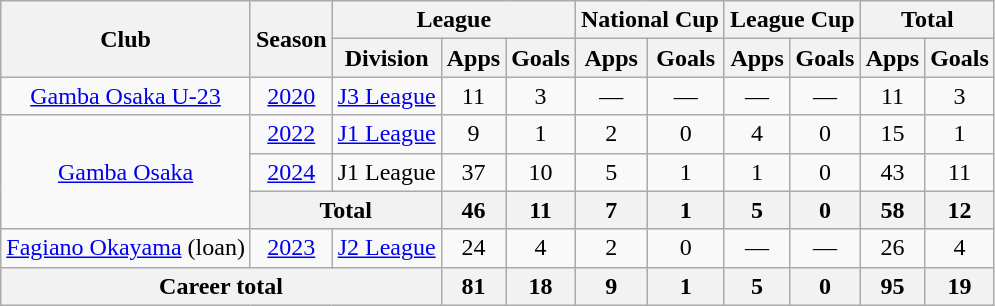<table class=wikitable style=text-align:center>
<tr>
<th rowspan=2>Club</th>
<th rowspan=2>Season</th>
<th colspan=3>League</th>
<th colspan=2>National Cup</th>
<th colspan=2>League Cup</th>
<th colspan=2>Total</th>
</tr>
<tr>
<th>Division</th>
<th>Apps</th>
<th>Goals</th>
<th>Apps</th>
<th>Goals</th>
<th>Apps</th>
<th>Goals</th>
<th>Apps</th>
<th>Goals</th>
</tr>
<tr>
<td><a href='#'>Gamba Osaka U-23</a></td>
<td><a href='#'>2020</a></td>
<td><a href='#'>J3 League</a></td>
<td>11</td>
<td>3</td>
<td>—</td>
<td>—</td>
<td>—</td>
<td>—</td>
<td>11</td>
<td>3</td>
</tr>
<tr>
<td rowspan="3"><a href='#'>Gamba Osaka</a></td>
<td><a href='#'>2022</a></td>
<td><a href='#'>J1 League</a></td>
<td>9</td>
<td>1</td>
<td>2</td>
<td>0</td>
<td>4</td>
<td>0</td>
<td>15</td>
<td>1</td>
</tr>
<tr>
<td><a href='#'>2024</a></td>
<td>J1 League</td>
<td>37</td>
<td>10</td>
<td>5</td>
<td>1</td>
<td>1</td>
<td>0</td>
<td>43</td>
<td>11</td>
</tr>
<tr>
<th colspan="2">Total</th>
<th>46</th>
<th>11</th>
<th>7</th>
<th>1</th>
<th>5</th>
<th>0</th>
<th>58</th>
<th>12</th>
</tr>
<tr>
<td><a href='#'>Fagiano Okayama</a> (loan)</td>
<td><a href='#'>2023</a></td>
<td><a href='#'>J2 League</a></td>
<td>24</td>
<td>4</td>
<td>2</td>
<td>0</td>
<td>—</td>
<td>—</td>
<td>26</td>
<td>4</td>
</tr>
<tr>
<th colspan=3>Career total</th>
<th>81</th>
<th>18</th>
<th>9</th>
<th>1</th>
<th>5</th>
<th>0</th>
<th>95</th>
<th>19</th>
</tr>
</table>
